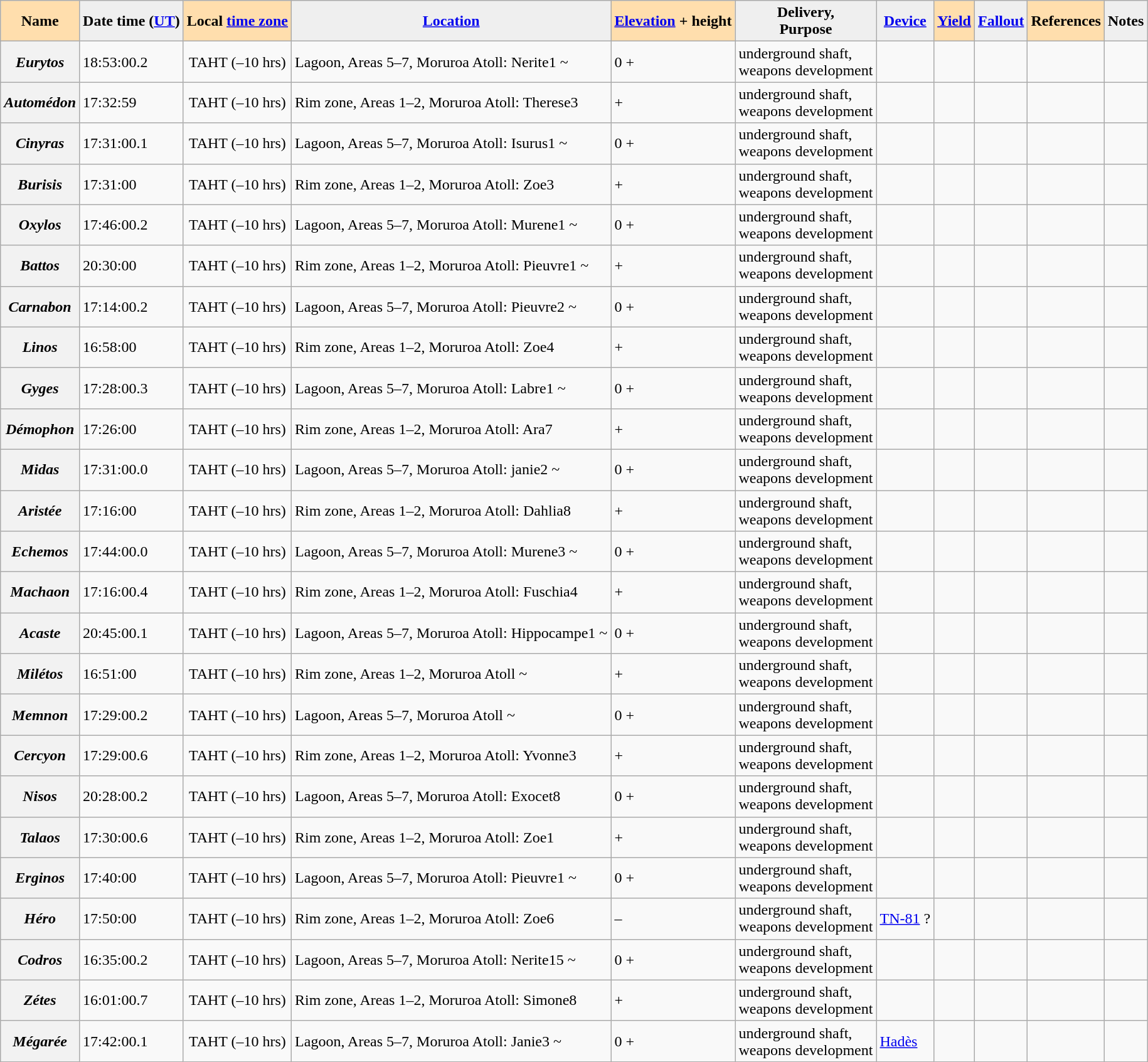<table class="wikitable sortable">
<tr>
<th style="background:#ffdead;">Name </th>
<th style="background:#efefef;">Date time (<a href='#'>UT</a>)</th>
<th style="background:#ffdead;">Local <a href='#'>time zone</a></th>
<th style="background:#efefef;"><a href='#'>Location</a></th>
<th style="background:#ffdead;"><a href='#'>Elevation</a> + height </th>
<th style="background:#efefef;">Delivery, <br>Purpose </th>
<th style="background:#efefef;"><a href='#'>Device</a></th>
<th style="background:#ffdead;"><a href='#'>Yield</a></th>
<th style="background:#efefef;" class="unsortable"><a href='#'>Fallout</a></th>
<th style="background:#ffdead;" class="unsortable">References</th>
<th style="background:#efefef;" class="unsortable">Notes</th>
</tr>
<tr>
<th><em>Eurytos</em></th>
<td> 18:53:00.2</td>
<td style="text-align:center;">TAHT (–10 hrs)<br></td>
<td>Lagoon, Areas 5–7, Moruroa Atoll: Nerite1 ~ </td>
<td>0 +</td>
<td>underground shaft,<br>weapons development</td>
<td></td>
<td style="text-align:center;"></td>
<td></td>
<td></td>
<td></td>
</tr>
<tr>
<th><em>Automédon</em></th>
<td> 17:32:59</td>
<td style="text-align:center;">TAHT (–10 hrs)<br></td>
<td>Rim zone, Areas 1–2, Moruroa Atoll: Therese3 </td>
<td> +</td>
<td>underground shaft,<br>weapons development</td>
<td></td>
<td style="text-align:center;"></td>
<td></td>
<td></td>
<td></td>
</tr>
<tr>
<th><em>Cinyras</em></th>
<td> 17:31:00.1</td>
<td style="text-align:center;">TAHT (–10 hrs)<br></td>
<td>Lagoon, Areas 5–7, Moruroa Atoll: Isurus1 ~ </td>
<td>0 +</td>
<td>underground shaft,<br>weapons development</td>
<td></td>
<td style="text-align:center;"></td>
<td></td>
<td></td>
<td></td>
</tr>
<tr>
<th><em>Burisis</em></th>
<td> 17:31:00</td>
<td style="text-align:center;">TAHT (–10 hrs)<br></td>
<td>Rim zone, Areas 1–2, Moruroa Atoll: Zoe3 </td>
<td> +</td>
<td>underground shaft,<br>weapons development</td>
<td></td>
<td style="text-align:center;"></td>
<td></td>
<td></td>
<td></td>
</tr>
<tr>
<th><em>Oxylos</em></th>
<td> 17:46:00.2</td>
<td style="text-align:center;">TAHT (–10 hrs)<br></td>
<td>Lagoon, Areas 5–7, Moruroa Atoll: Murene1 ~ </td>
<td>0 +</td>
<td>underground shaft,<br>weapons development</td>
<td></td>
<td style="text-align:center;"></td>
<td></td>
<td></td>
<td></td>
</tr>
<tr>
<th><em>Battos</em></th>
<td> 20:30:00</td>
<td style="text-align:center;">TAHT (–10 hrs)<br></td>
<td>Rim zone, Areas 1–2, Moruroa Atoll: Pieuvre1 ~ </td>
<td> +</td>
<td>underground shaft,<br>weapons development</td>
<td></td>
<td style="text-align:center;"></td>
<td></td>
<td></td>
<td></td>
</tr>
<tr>
<th><em>Carnabon</em></th>
<td> 17:14:00.2</td>
<td style="text-align:center;">TAHT (–10 hrs)<br></td>
<td>Lagoon, Areas 5–7, Moruroa Atoll: Pieuvre2 ~ </td>
<td>0 +</td>
<td>underground shaft,<br>weapons development</td>
<td></td>
<td style="text-align:center;"></td>
<td></td>
<td></td>
<td></td>
</tr>
<tr>
<th><em>Linos</em></th>
<td> 16:58:00</td>
<td style="text-align:center;">TAHT (–10 hrs)<br></td>
<td>Rim zone, Areas 1–2, Moruroa Atoll: Zoe4 </td>
<td> +</td>
<td>underground shaft,<br>weapons development</td>
<td></td>
<td style="text-align:center;"></td>
<td></td>
<td></td>
<td></td>
</tr>
<tr>
<th><em>Gyges</em></th>
<td> 17:28:00.3</td>
<td style="text-align:center;">TAHT (–10 hrs)<br></td>
<td>Lagoon, Areas 5–7, Moruroa Atoll: Labre1 ~ </td>
<td>0 +</td>
<td>underground shaft,<br>weapons development</td>
<td></td>
<td style="text-align:center;"></td>
<td></td>
<td></td>
<td></td>
</tr>
<tr>
<th><em>Démophon</em></th>
<td> 17:26:00</td>
<td style="text-align:center;">TAHT (–10 hrs)<br></td>
<td>Rim zone, Areas 1–2, Moruroa Atoll: Ara7 </td>
<td> +</td>
<td>underground shaft,<br>weapons development</td>
<td></td>
<td style="text-align:center;"></td>
<td></td>
<td></td>
<td></td>
</tr>
<tr>
<th><em>Midas</em></th>
<td> 17:31:00.0</td>
<td style="text-align:center;">TAHT (–10 hrs)<br></td>
<td>Lagoon, Areas 5–7, Moruroa Atoll: janie2 ~ </td>
<td>0 +</td>
<td>underground shaft,<br>weapons development</td>
<td></td>
<td style="text-align:center;"></td>
<td></td>
<td></td>
<td></td>
</tr>
<tr>
<th><em>Aristée</em></th>
<td> 17:16:00</td>
<td style="text-align:center;">TAHT (–10 hrs)<br></td>
<td>Rim zone, Areas 1–2, Moruroa Atoll: Dahlia8 </td>
<td> +</td>
<td>underground shaft,<br>weapons development</td>
<td></td>
<td style="text-align:center;"></td>
<td></td>
<td></td>
<td></td>
</tr>
<tr>
<th><em>Echemos</em></th>
<td> 17:44:00.0</td>
<td style="text-align:center;">TAHT (–10 hrs)<br></td>
<td>Lagoon, Areas 5–7, Moruroa Atoll: Murene3 ~ </td>
<td>0 +</td>
<td>underground shaft,<br>weapons development</td>
<td></td>
<td style="text-align:center;"></td>
<td></td>
<td></td>
<td></td>
</tr>
<tr>
<th><em>Machaon</em></th>
<td> 17:16:00.4</td>
<td style="text-align:center;">TAHT (–10 hrs)<br></td>
<td>Rim zone, Areas 1–2, Moruroa Atoll: Fuschia4 </td>
<td> +</td>
<td>underground shaft,<br>weapons development</td>
<td></td>
<td style="text-align:center;"></td>
<td></td>
<td></td>
<td></td>
</tr>
<tr>
<th><em>Acaste</em></th>
<td> 20:45:00.1</td>
<td style="text-align:center;">TAHT (–10 hrs)<br></td>
<td>Lagoon, Areas 5–7, Moruroa Atoll: Hippocampe1 ~ </td>
<td>0 +</td>
<td>underground shaft,<br>weapons development</td>
<td></td>
<td style="text-align:center;"></td>
<td></td>
<td></td>
<td></td>
</tr>
<tr>
<th><em>Milétos</em></th>
<td> 16:51:00</td>
<td style="text-align:center;">TAHT (–10 hrs)<br></td>
<td>Rim zone, Areas 1–2, Moruroa Atoll ~ </td>
<td> +</td>
<td>underground shaft,<br>weapons development</td>
<td></td>
<td style="text-align:center;"></td>
<td></td>
<td></td>
<td></td>
</tr>
<tr>
<th><em>Memnon</em></th>
<td> 17:29:00.2</td>
<td style="text-align:center;">TAHT (–10 hrs)<br></td>
<td>Lagoon, Areas 5–7, Moruroa Atoll ~ </td>
<td>0 +</td>
<td>underground shaft,<br>weapons development</td>
<td></td>
<td style="text-align:center;"></td>
<td></td>
<td></td>
<td></td>
</tr>
<tr>
<th><em>Cercyon</em></th>
<td> 17:29:00.6</td>
<td style="text-align:center;">TAHT (–10 hrs)<br></td>
<td>Rim zone, Areas 1–2, Moruroa Atoll: Yvonne3 </td>
<td> +</td>
<td>underground shaft,<br>weapons development</td>
<td></td>
<td style="text-align:center;"></td>
<td></td>
<td></td>
<td></td>
</tr>
<tr>
<th><em>Nisos</em></th>
<td> 20:28:00.2</td>
<td style="text-align:center;">TAHT (–10 hrs)<br></td>
<td>Lagoon, Areas 5–7, Moruroa Atoll: Exocet8 </td>
<td>0 +</td>
<td>underground shaft,<br>weapons development</td>
<td></td>
<td style="text-align:center;"></td>
<td></td>
<td></td>
<td></td>
</tr>
<tr>
<th><em>Talaos</em></th>
<td> 17:30:00.6</td>
<td style="text-align:center;">TAHT (–10 hrs)<br></td>
<td>Rim zone, Areas 1–2, Moruroa Atoll: Zoe1 </td>
<td> +</td>
<td>underground shaft,<br>weapons development</td>
<td></td>
<td style="text-align:center;"></td>
<td></td>
<td></td>
<td></td>
</tr>
<tr>
<th><em>Erginos</em></th>
<td> 17:40:00</td>
<td style="text-align:center;">TAHT (–10 hrs)<br></td>
<td>Lagoon, Areas 5–7, Moruroa Atoll: Pieuvre1 ~ </td>
<td>0 +</td>
<td>underground shaft,<br>weapons development</td>
<td></td>
<td style="text-align:center;"></td>
<td></td>
<td></td>
<td></td>
</tr>
<tr>
<th><em>Héro</em></th>
<td> 17:50:00</td>
<td style="text-align:center;">TAHT (–10 hrs)<br></td>
<td>Rim zone, Areas 1–2, Moruroa Atoll: Zoe6 </td>
<td> – </td>
<td>underground shaft,<br>weapons development</td>
<td><a href='#'>TN-81</a> ?</td>
<td style="text-align:center;"></td>
<td></td>
<td></td>
<td></td>
</tr>
<tr>
<th><em>Codros</em></th>
<td> 16:35:00.2</td>
<td style="text-align:center;">TAHT (–10 hrs)<br></td>
<td>Lagoon, Areas 5–7, Moruroa Atoll: Nerite15 ~ </td>
<td>0 +</td>
<td>underground shaft,<br>weapons development</td>
<td></td>
<td style="text-align:center;"></td>
<td></td>
<td></td>
<td></td>
</tr>
<tr>
<th><em>Zétes</em></th>
<td> 16:01:00.7</td>
<td style="text-align:center;">TAHT (–10 hrs)<br></td>
<td>Rim zone, Areas 1–2, Moruroa Atoll: Simone8 </td>
<td> +</td>
<td>underground shaft,<br>weapons development</td>
<td></td>
<td style="text-align:center;"></td>
<td></td>
<td></td>
<td></td>
</tr>
<tr>
<th><em>Mégarée</em></th>
<td> 17:42:00.1</td>
<td style="text-align:center;">TAHT (–10 hrs)<br></td>
<td>Lagoon, Areas 5–7, Moruroa Atoll: Janie3 ~ </td>
<td>0 +</td>
<td>underground shaft,<br>weapons development</td>
<td><a href='#'>Hadès</a></td>
<td style="text-align:center;"></td>
<td></td>
<td></td>
<td></td>
</tr>
</table>
